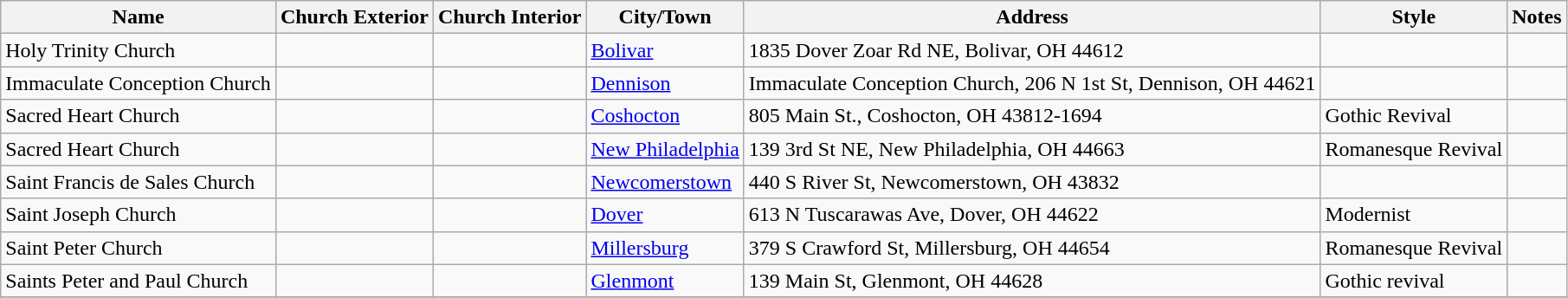<table class="wikitable sortable">
<tr>
<th style="background:light gray; color:black">Name</th>
<th class="unsortable" style="background:light gray; color:black">Church Exterior</th>
<th class="unsortable" style="background:light gray; color:black">Church Interior</th>
<th style="background:light gray; color:black">City/Town</th>
<th class="unsortable" style="background:light gray; color:black">Address</th>
<th style="background:light gray; color:black">Style</th>
<th class="unsortable" style="background:light gray; color:black">Notes</th>
</tr>
<tr>
<td>Holy Trinity Church</td>
<td></td>
<td></td>
<td><a href='#'>Bolivar</a></td>
<td>1835 Dover Zoar Rd NE, Bolivar, OH 44612</td>
<td></td>
<td></td>
</tr>
<tr>
<td>Immaculate Conception Church</td>
<td></td>
<td></td>
<td><a href='#'>Dennison</a></td>
<td>Immaculate Conception Church, 206 N 1st St, Dennison, OH 44621</td>
<td></td>
<td></td>
</tr>
<tr>
<td>Sacred Heart Church</td>
<td></td>
<td></td>
<td><a href='#'>Coshocton</a></td>
<td>805 Main St., Coshocton, OH 43812-1694</td>
<td>Gothic Revival</td>
<td></td>
</tr>
<tr>
<td>Sacred Heart Church</td>
<td></td>
<td></td>
<td><a href='#'>New Philadelphia</a></td>
<td>139 3rd St NE, New Philadelphia, OH 44663</td>
<td>Romanesque Revival</td>
<td></td>
</tr>
<tr>
<td>Saint Francis de Sales Church</td>
<td></td>
<td></td>
<td><a href='#'>Newcomerstown</a></td>
<td>440 S River St, Newcomerstown, OH 43832</td>
<td></td>
<td></td>
</tr>
<tr>
<td>Saint Joseph Church</td>
<td></td>
<td></td>
<td><a href='#'>Dover</a></td>
<td>613 N Tuscarawas Ave, Dover, OH 44622</td>
<td>Modernist</td>
<td></td>
</tr>
<tr>
<td>Saint Peter Church</td>
<td></td>
<td></td>
<td><a href='#'>Millersburg</a></td>
<td>379 S Crawford St, Millersburg, OH 44654</td>
<td>Romanesque Revival</td>
<td></td>
</tr>
<tr>
<td>Saints Peter and Paul Church</td>
<td></td>
<td></td>
<td><a href='#'>Glenmont</a></td>
<td>139 Main St, Glenmont, OH 44628</td>
<td>Gothic revival</td>
<td></td>
</tr>
<tr>
</tr>
</table>
